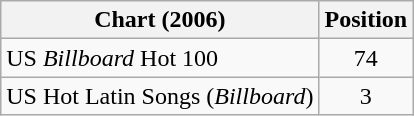<table class="wikitable plainrowheaders sortable">
<tr>
<th>Chart (2006)</th>
<th>Position</th>
</tr>
<tr>
<td>US <em>Billboard</em> Hot 100</td>
<td style="text-align:center">74</td>
</tr>
<tr>
<td>US Hot Latin Songs (<em>Billboard</em>)</td>
<td style="text-align:center">3</td>
</tr>
</table>
